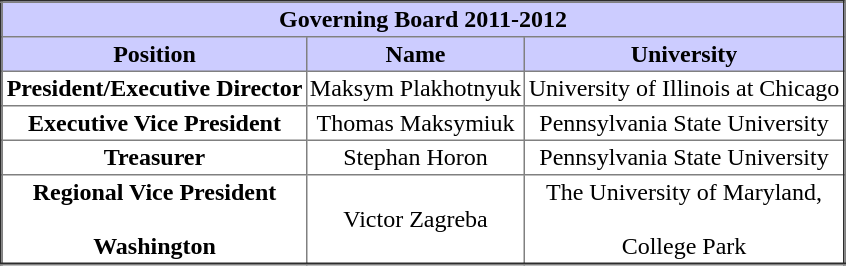<table class="toccolours" align="center" border="2" cellspacing=0 cellpadding=2 style="text-align:center; border-collapse:collapse;">
<tr style="background:#ccccff">
<th colspan=4>Governing Board 2011-2012</th>
</tr>
<tr style="background:#ccccff">
<th>Position</th>
<th>Name</th>
<th>University</th>
</tr>
<tr>
<td><strong>President/Executive Director</strong></td>
<td>Maksym Plakhotnyuk</td>
<td>University of Illinois at Chicago</td>
</tr>
<tr>
<td><strong>Executive Vice President</strong></td>
<td>Thomas Maksymiuk</td>
<td>Pennsylvania State University</td>
</tr>
<tr>
<td><strong>Treasurer</strong></td>
<td>Stephan Horon</td>
<td>Pennsylvania State University</td>
</tr>
<tr>
<td><strong>Regional Vice President</strong> <br><br><strong>Washington</strong></td>
<td>Victor Zagreba</td>
<td>The University of Maryland, <br><br>College Park</td>
</tr>
</table>
